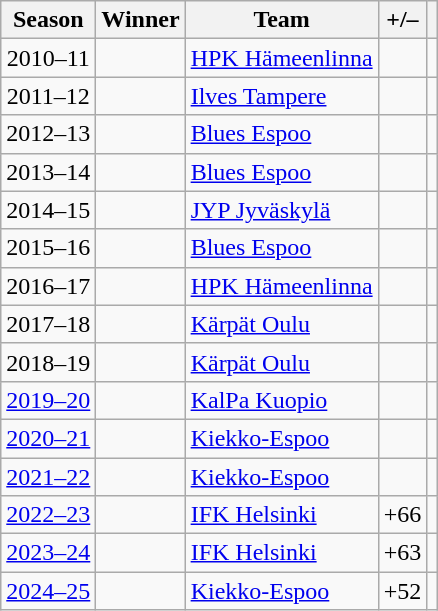<table class="wikitable sortable" style="text-align:center;">
<tr>
<th>Season</th>
<th>Winner</th>
<th>Team</th>
<th>+/–</th>
<th></th>
</tr>
<tr>
<td>2010–11</td>
<td align=left></td>
<td align=left><a href='#'>HPK Hämeenlinna</a></td>
<td></td>
<td></td>
</tr>
<tr>
<td>2011–12</td>
<td align=left></td>
<td align=left><a href='#'>Ilves Tampere</a></td>
<td></td>
<td></td>
</tr>
<tr>
<td>2012–13</td>
<td align=left></td>
<td align=left><a href='#'>Blues Espoo</a></td>
<td></td>
<td></td>
</tr>
<tr>
<td>2013–14</td>
<td align=left></td>
<td align=left><a href='#'>Blues Espoo</a></td>
<td></td>
<td></td>
</tr>
<tr>
<td>2014–15</td>
<td align=left></td>
<td align=left><a href='#'>JYP Jyväskylä</a></td>
<td></td>
<td></td>
</tr>
<tr>
<td>2015–16</td>
<td align=left></td>
<td align=left><a href='#'>Blues Espoo</a></td>
<td></td>
<td></td>
</tr>
<tr>
<td>2016–17</td>
<td align=left></td>
<td align=left><a href='#'>HPK Hämeenlinna</a></td>
<td></td>
<td></td>
</tr>
<tr>
<td>2017–18</td>
<td align=left></td>
<td align=left><a href='#'>Kärpät Oulu</a></td>
<td></td>
<td></td>
</tr>
<tr>
<td>2018–19</td>
<td align=left></td>
<td align=left><a href='#'>Kärpät Oulu</a></td>
<td></td>
<td></td>
</tr>
<tr>
<td><a href='#'>2019–20</a></td>
<td align=left></td>
<td align=left><a href='#'>KalPa Kuopio</a></td>
<td></td>
<td></td>
</tr>
<tr>
<td><a href='#'>2020–21</a></td>
<td align=left></td>
<td align=left><a href='#'>Kiekko-Espoo</a></td>
<td></td>
<td></td>
</tr>
<tr>
<td><a href='#'>2021–22</a></td>
<td align=left></td>
<td align=left><a href='#'>Kiekko-Espoo</a></td>
<td></td>
<td></td>
</tr>
<tr>
<td><a href='#'>2022–23</a></td>
<td align=left></td>
<td align=left><a href='#'>IFK Helsinki</a></td>
<td>+66</td>
<td></td>
</tr>
<tr>
<td><a href='#'>2023–24</a></td>
<td align=left></td>
<td align=left><a href='#'>IFK Helsinki</a></td>
<td>+63</td>
<td></td>
</tr>
<tr>
<td><a href='#'>2024–25</a></td>
<td align=left></td>
<td align=left><a href='#'>Kiekko-Espoo</a></td>
<td>+52</td>
<td></td>
</tr>
</table>
